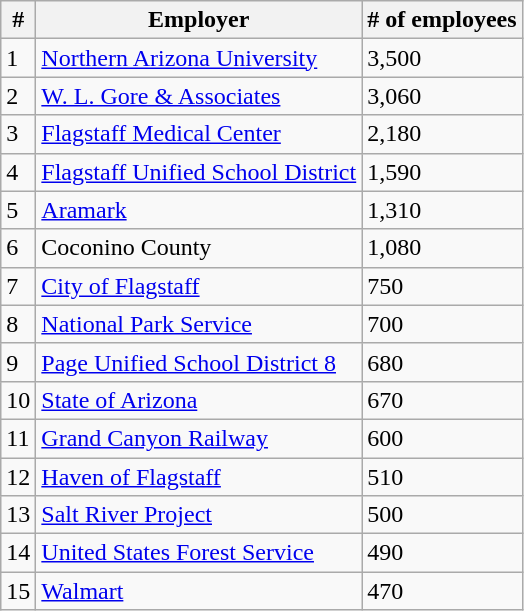<table class="wikitable sortable">
<tr>
<th>#</th>
<th>Employer</th>
<th># of employees</th>
</tr>
<tr>
<td>1</td>
<td><a href='#'>Northern Arizona University</a></td>
<td>3,500</td>
</tr>
<tr>
<td>2</td>
<td><a href='#'>W. L. Gore & Associates</a></td>
<td>3,060</td>
</tr>
<tr>
<td>3</td>
<td><a href='#'>Flagstaff Medical Center</a></td>
<td>2,180</td>
</tr>
<tr>
<td>4</td>
<td><a href='#'>Flagstaff Unified School District</a></td>
<td>1,590</td>
</tr>
<tr>
<td>5</td>
<td><a href='#'>Aramark</a></td>
<td>1,310</td>
</tr>
<tr>
<td>6</td>
<td>Coconino County</td>
<td>1,080</td>
</tr>
<tr>
<td>7</td>
<td><a href='#'>City of Flagstaff</a></td>
<td>750</td>
</tr>
<tr>
<td>8</td>
<td><a href='#'>National Park Service</a></td>
<td>700</td>
</tr>
<tr>
<td>9</td>
<td><a href='#'>Page Unified School District 8</a></td>
<td>680</td>
</tr>
<tr>
<td>10</td>
<td><a href='#'>State of Arizona</a></td>
<td>670</td>
</tr>
<tr>
<td>11</td>
<td><a href='#'>Grand Canyon Railway</a></td>
<td>600</td>
</tr>
<tr>
<td>12</td>
<td><a href='#'>Haven of Flagstaff</a></td>
<td>510</td>
</tr>
<tr>
<td>13</td>
<td><a href='#'>Salt River Project</a></td>
<td>500</td>
</tr>
<tr>
<td>14</td>
<td><a href='#'>United States Forest Service</a></td>
<td>490</td>
</tr>
<tr>
<td>15</td>
<td><a href='#'>Walmart</a></td>
<td>470</td>
</tr>
</table>
